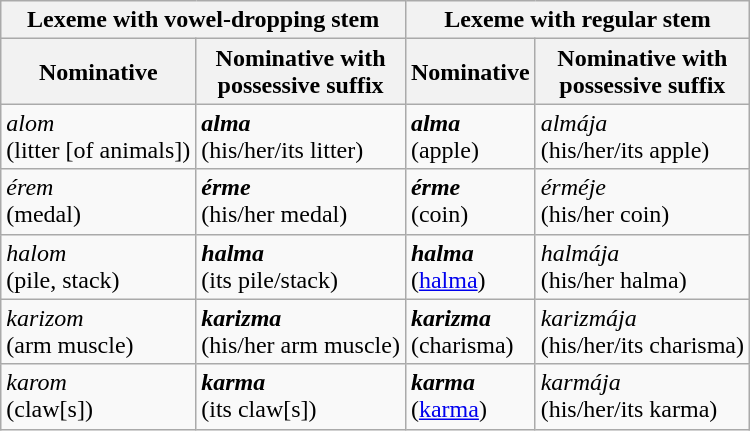<table class="wikitable" align=center>
<tr>
<th colspan=2 align=center>Lexeme with vowel-dropping stem</th>
<th colspan=2 align=center>Lexeme with regular stem</th>
</tr>
<tr>
<th>Nominative</th>
<th>Nominative with<br>possessive suffix</th>
<th>Nominative</th>
<th>Nominative with<br>possessive suffix</th>
</tr>
<tr>
<td><em>alom</em><br>(litter [of animals])</td>
<td><strong><em>alma</em></strong><br>(his/her/its litter)</td>
<td><strong><em>alma</em></strong><br>(apple)</td>
<td><em>almája</em><br>(his/her/its apple)</td>
</tr>
<tr>
<td><em>érem</em><br>(medal)</td>
<td><strong><em>érme</em></strong><br>(his/her medal)</td>
<td><strong><em>érme</em></strong><br>(coin)</td>
<td><em>érméje</em><br>(his/her coin)</td>
</tr>
<tr>
<td><em>halom</em><br>(pile, stack)</td>
<td><strong><em>halma</em></strong><br>(its pile/stack)</td>
<td><strong><em>halma</em></strong><br>(<a href='#'>halma</a>)</td>
<td><em>halmája</em><br>(his/her halma)</td>
</tr>
<tr>
<td><em>karizom</em><br>(arm muscle)</td>
<td><strong><em>karizma</em></strong><br>(his/her arm muscle)</td>
<td><strong><em>karizma</em></strong><br>(charisma)</td>
<td><em>karizmája</em><br>(his/her/its charisma)</td>
</tr>
<tr>
<td><em>karom</em><br>(claw[s])</td>
<td><strong><em>karma</em></strong><br>(its claw[s])</td>
<td><strong><em>karma</em></strong><br>(<a href='#'>karma</a>)</td>
<td><em>karmája</em><br>(his/her/its karma)</td>
</tr>
</table>
